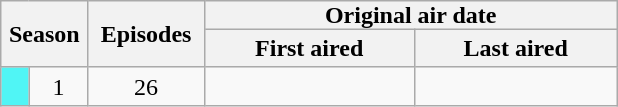<table class="wikitable" style="text-align:center;">
<tr>
<th scope="col" style="padding:0 5px;" rowspan="2" colspan="2">Season</th>
<th scope="col" style="padding:0 8px;" rowspan="2">Episodes</th>
<th scope="col" style="padding:0 80px;" colspan="2">Original air date</th>
</tr>
<tr>
<th scope="col">First aired</th>
<th scope="col">Last aired</th>
</tr>
<tr>
<td scope="row" style="background:#50f5f5; color:#100;"></td>
<td>1</td>
<td>26</td>
<td></td>
<td></td>
</tr>
</table>
